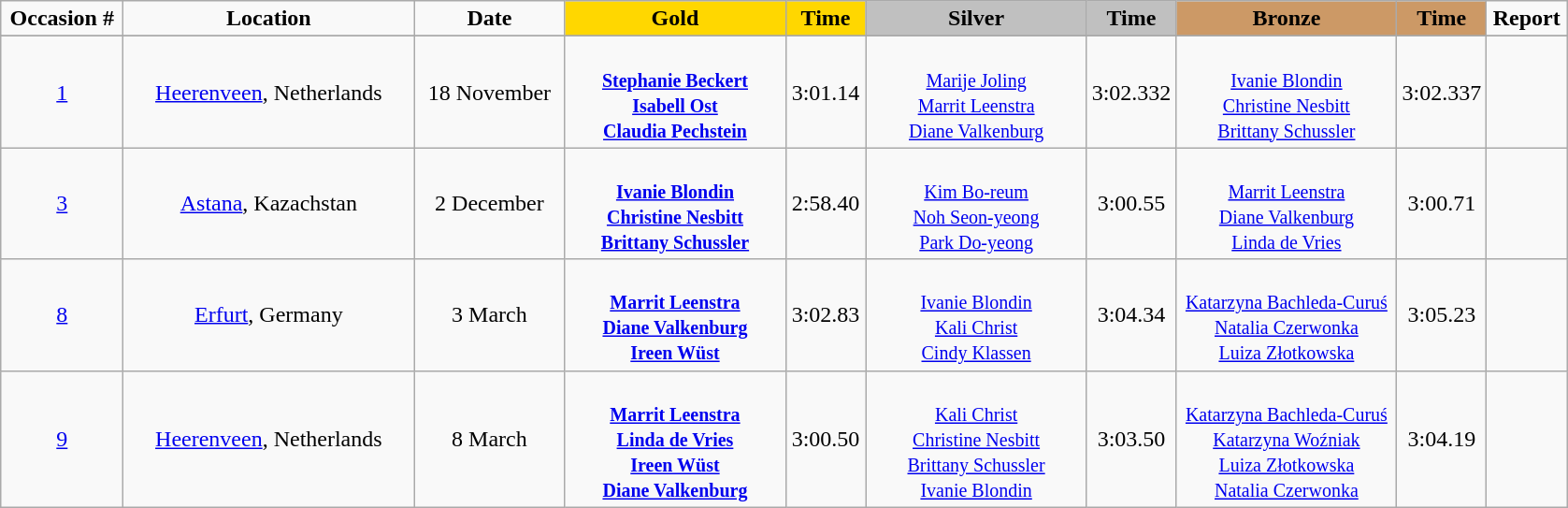<table class="wikitable">
<tr>
<td width="80" align="center"><strong>Occasion #</strong></td>
<td width="200" align="center"><strong>Location</strong></td>
<td width="100" align="center"><strong>Date</strong></td>
<td width="150" bgcolor="gold" align="center"><strong>Gold</strong></td>
<td width="50" bgcolor="gold" align="center"><strong>Time</strong></td>
<td width="150" bgcolor="silver" align="center"><strong>Silver</strong></td>
<td width="50" bgcolor="silver" align="center"><strong>Time</strong></td>
<td width="150" bgcolor="#CC9966" align="center"><strong>Bronze</strong></td>
<td width="50" bgcolor="#CC9966" align="center"><strong>Time</strong></td>
<td width="50" align="center"><strong>Report</strong></td>
</tr>
<tr bgcolor="#cccccc">
</tr>
<tr>
<td align="center"><a href='#'>1</a></td>
<td align="center"><a href='#'>Heerenveen</a>, Netherlands</td>
<td align="center">18 November</td>
<td align="center"><strong></strong><br><small><strong><a href='#'>Stephanie Beckert</a><br><a href='#'>Isabell Ost</a><br><a href='#'>Claudia Pechstein</a></strong></small></td>
<td align="center">3:01.14</td>
<td align="center"><br><small><a href='#'>Marije Joling</a><br><a href='#'>Marrit Leenstra</a><br><a href='#'>Diane Valkenburg</a></small></td>
<td align="center">3:02.332</td>
<td align="center"><br><small><a href='#'>Ivanie Blondin</a><br><a href='#'>Christine Nesbitt</a><br><a href='#'>Brittany Schussler</a></small></td>
<td align="center">3:02.337</td>
<td align="center"></td>
</tr>
<tr>
<td align="center"><a href='#'>3</a></td>
<td align="center"><a href='#'>Astana</a>, Kazachstan</td>
<td align="center">2 December</td>
<td align="center"><strong></strong><br><small><strong><a href='#'>Ivanie Blondin</a><br><a href='#'>Christine Nesbitt</a><br><a href='#'>Brittany Schussler</a></strong></small></td>
<td align="center">2:58.40</td>
<td align="center"><br><small><a href='#'>Kim Bo-reum</a><br><a href='#'>Noh Seon-yeong</a><br><a href='#'>Park Do-yeong</a></small></td>
<td align="center">3:00.55</td>
<td align="center"><br><small><a href='#'>Marrit Leenstra</a><br><a href='#'>Diane Valkenburg</a><br><a href='#'>Linda de Vries</a></small></td>
<td align="center">3:00.71</td>
<td align="center"></td>
</tr>
<tr>
<td align="center"><a href='#'>8</a></td>
<td align="center"><a href='#'>Erfurt</a>, Germany</td>
<td align="center">3 March</td>
<td align="center"><strong></strong><br><small><strong><a href='#'>Marrit Leenstra</a><br><a href='#'>Diane Valkenburg</a><br><a href='#'>Ireen Wüst</a></strong></small></td>
<td align="center">3:02.83</td>
<td align="center"><br><small><a href='#'>Ivanie Blondin</a><br><a href='#'>Kali Christ</a><br><a href='#'>Cindy Klassen</a></small></td>
<td align="center">3:04.34</td>
<td align="center"><br><small><a href='#'>Katarzyna Bachleda-Curuś</a><br><a href='#'>Natalia Czerwonka</a><br><a href='#'>Luiza Złotkowska</a></small></td>
<td align="center">3:05.23</td>
<td align="center"></td>
</tr>
<tr>
<td align="center"><a href='#'>9</a></td>
<td align="center"><a href='#'>Heerenveen</a>, Netherlands</td>
<td align="center">8 March</td>
<td align="center"><strong></strong><br><small><strong><a href='#'>Marrit Leenstra</a><br><a href='#'>Linda de Vries</a><br><a href='#'>Ireen Wüst</a><br><a href='#'>Diane Valkenburg</a></strong></small></td>
<td align="center">3:00.50</td>
<td align="center"><br><small><a href='#'>Kali Christ</a><br><a href='#'>Christine Nesbitt</a><br><a href='#'>Brittany Schussler</a><br><a href='#'>Ivanie Blondin</a></small></td>
<td align="center">3:03.50</td>
<td align="center"><br><small><a href='#'>Katarzyna Bachleda-Curuś</a><br><a href='#'>Katarzyna Woźniak</a><br><a href='#'>Luiza Złotkowska</a><br><a href='#'>Natalia Czerwonka</a></small></td>
<td align="center">3:04.19</td>
<td align="center"></td>
</tr>
</table>
